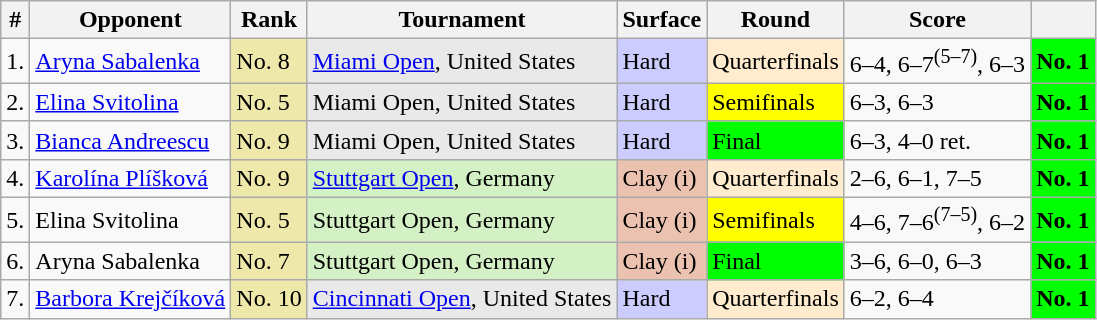<table class="wikitable sortable">
<tr>
<th>#</th>
<th>Opponent</th>
<th>Rank</th>
<th>Tournament</th>
<th>Surface</th>
<th>Round</th>
<th>Score</th>
<th></th>
</tr>
<tr>
<td>1.</td>
<td> <a href='#'>Aryna Sabalenka</a></td>
<td bgcolor=eee8aa>No. 8</td>
<td bgcolor=e9e9e9><a href='#'>Miami Open</a>, United States</td>
<td bgcolor=ccccff>Hard</td>
<td bgcolor=ffebcd>Quarterfinals</td>
<td>6–4, 6–7<sup>(5–7)</sup>, 6–3</td>
<td bgcolor=lime><strong>No. 1</strong></td>
</tr>
<tr>
<td>2.</td>
<td> <a href='#'>Elina Svitolina</a></td>
<td bgcolor=eee8aa>No. 5</td>
<td bgcolor=e9e9e9>Miami Open, United States</td>
<td bgcolor=ccccff>Hard</td>
<td bgcolor=yellow>Semifinals</td>
<td>6–3, 6–3</td>
<td bgcolor=lime><strong>No. 1</strong></td>
</tr>
<tr>
<td>3.</td>
<td> <a href='#'>Bianca Andreescu</a></td>
<td bgcolor=eee8aa>No. 9</td>
<td bgcolor=e9e9e9>Miami Open, United States</td>
<td bgcolor=ccccff>Hard</td>
<td bgcolor=lime>Final</td>
<td>6–3, 4–0 ret.</td>
<td bgcolor=lime><strong>No. 1</strong></td>
</tr>
<tr>
<td>4.</td>
<td> <a href='#'>Karolína Plíšková</a></td>
<td bgcolor=eee8aa>No. 9</td>
<td bgcolor=d4f1c5><a href='#'>Stuttgart Open</a>, Germany</td>
<td bgcolor=ebc2af>Clay (i)</td>
<td bgcolor=ffebcd>Quarterfinals</td>
<td>2–6, 6–1, 7–5</td>
<td bgcolor=lime><strong>No. 1</strong></td>
</tr>
<tr>
<td>5.</td>
<td> Elina Svitolina</td>
<td bgcolor=eee8aa>No. 5</td>
<td bgcolor=d4f1c5>Stuttgart Open, Germany</td>
<td bgcolor=ebc2af>Clay (i)</td>
<td bgcolor=yellow>Semifinals</td>
<td>4–6, 7–6<sup>(7–5)</sup>, 6–2</td>
<td bgcolor=lime><strong>No. 1</strong></td>
</tr>
<tr>
<td>6.</td>
<td> Aryna Sabalenka</td>
<td bgcolor=eee8aa>No. 7</td>
<td bgcolor=d4f1c5>Stuttgart Open, Germany</td>
<td bgcolor=ebc2af>Clay (i)</td>
<td bgcolor=lime>Final</td>
<td>3–6, 6–0, 6–3</td>
<td bgcolor=lime><strong>No. 1</strong></td>
</tr>
<tr>
<td>7.</td>
<td> <a href='#'>Barbora Krejčíková</a></td>
<td bgcolor=eee8aa>No. 10</td>
<td bgcolor=e9e9e9><a href='#'>Cincinnati Open</a>, United States</td>
<td bgcolor=ccccff>Hard</td>
<td bgcolor=ffebcd>Quarterfinals</td>
<td>6–2, 6–4</td>
<td bgcolor=lime><strong>No. 1</strong></td>
</tr>
</table>
